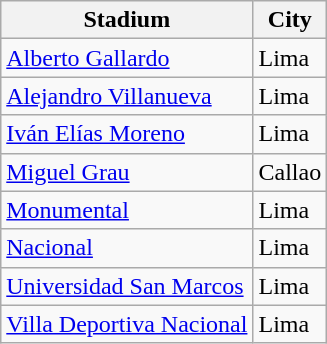<table class="wikitable sortable">
<tr>
<th>Stadium</th>
<th>City</th>
</tr>
<tr>
<td><a href='#'>Alberto Gallardo</a></td>
<td>Lima</td>
</tr>
<tr>
<td><a href='#'>Alejandro Villanueva</a></td>
<td>Lima</td>
</tr>
<tr>
<td><a href='#'>Iván Elías Moreno</a></td>
<td>Lima</td>
</tr>
<tr>
<td><a href='#'>Miguel Grau</a></td>
<td>Callao</td>
</tr>
<tr>
<td><a href='#'>Monumental</a></td>
<td>Lima</td>
</tr>
<tr>
<td><a href='#'>Nacional</a></td>
<td>Lima</td>
</tr>
<tr>
<td><a href='#'>Universidad San Marcos</a></td>
<td>Lima</td>
</tr>
<tr>
<td><a href='#'>Villa Deportiva Nacional</a></td>
<td>Lima</td>
</tr>
</table>
